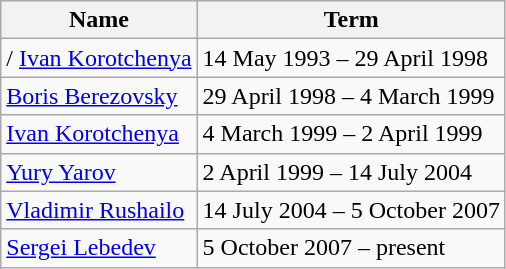<table class="wikitable" style="text-align: center;">
<tr>
<th>Name</th>
<th>Term</th>
</tr>
<tr>
<td style="text-align: left;"> /  <a href='#'>Ivan Korotchenya</a></td>
<td style="text-align: left;">14 May 1993 – 29 April 1998</td>
</tr>
<tr>
<td style="text-align: left;"> <a href='#'>Boris Berezovsky</a></td>
<td style="text-align: left;">29 April 1998 – 4 March 1999</td>
</tr>
<tr>
<td style="text-align: left;"> <a href='#'>Ivan Korotchenya</a></td>
<td style="text-align: left;">4 March 1999 – 2 April 1999</td>
</tr>
<tr>
<td style="text-align: left;"> <a href='#'>Yury Yarov</a></td>
<td style="text-align: left;">2 April 1999 – 14 July 2004</td>
</tr>
<tr>
<td style="text-align: left;"> <a href='#'>Vladimir Rushailo</a></td>
<td style="text-align: left;">14 July 2004 – 5 October 2007</td>
</tr>
<tr>
<td style="text-align: left;"> <a href='#'>Sergei Lebedev</a></td>
<td style="text-align: left;">5 October 2007 – present</td>
</tr>
</table>
